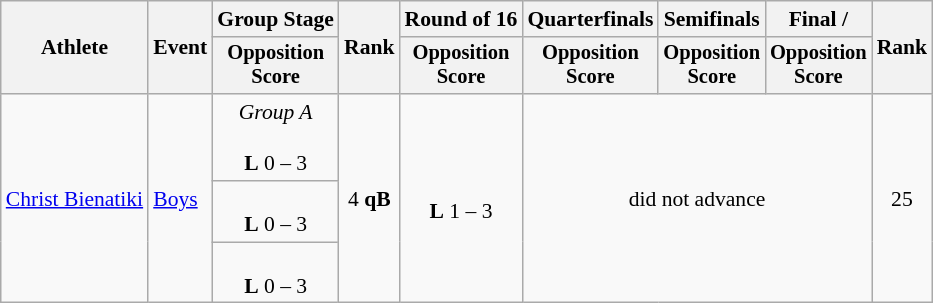<table class=wikitable style="font-size:90%">
<tr>
<th rowspan="2">Athlete</th>
<th rowspan="2">Event</th>
<th>Group Stage</th>
<th rowspan="2">Rank</th>
<th>Round of 16</th>
<th>Quarterfinals</th>
<th>Semifinals</th>
<th>Final / </th>
<th rowspan=2>Rank</th>
</tr>
<tr style="font-size:95%">
<th>Opposition<br>Score</th>
<th>Opposition<br>Score</th>
<th>Opposition<br>Score</th>
<th>Opposition<br>Score</th>
<th>Opposition<br>Score</th>
</tr>
<tr align=center>
<td align=left rowspan=3><a href='#'>Christ Bienatiki</a></td>
<td align=left rowspan=3><a href='#'>Boys</a></td>
<td><em>Group A</em><br><br><strong>L</strong> 0 – 3</td>
<td rowspan=3>4 <strong>qB</strong></td>
<td rowspan=3><br><strong>L</strong> 1 – 3</td>
<td rowspan=3 colspan=3>did not advance</td>
<td rowspan=3>25</td>
</tr>
<tr align=center>
<td><br><strong>L</strong> 0 – 3</td>
</tr>
<tr align=center>
<td><br><strong>L</strong> 0 – 3</td>
</tr>
</table>
